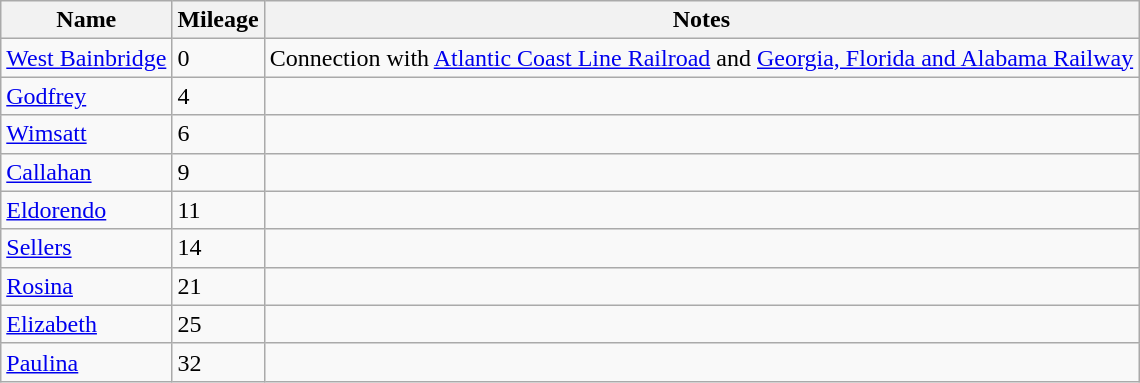<table class="wikitable">
<tr>
<th>Name</th>
<th>Mileage</th>
<th>Notes</th>
</tr>
<tr>
<td><a href='#'>West Bainbridge</a></td>
<td>0</td>
<td>Connection with <a href='#'>Atlantic Coast Line Railroad</a> and <a href='#'>Georgia, Florida and Alabama Railway</a></td>
</tr>
<tr>
<td><a href='#'>Godfrey</a></td>
<td>4</td>
<td></td>
</tr>
<tr>
<td><a href='#'>Wimsatt</a></td>
<td>6</td>
<td></td>
</tr>
<tr>
<td><a href='#'>Callahan</a></td>
<td>9</td>
<td></td>
</tr>
<tr>
<td><a href='#'>Eldorendo</a></td>
<td>11</td>
<td></td>
</tr>
<tr>
<td><a href='#'>Sellers</a></td>
<td>14</td>
<td></td>
</tr>
<tr>
<td><a href='#'>Rosina</a></td>
<td>21</td>
<td></td>
</tr>
<tr>
<td><a href='#'>Elizabeth</a></td>
<td>25</td>
<td></td>
</tr>
<tr>
<td><a href='#'>Paulina</a></td>
<td>32</td>
<td></td>
</tr>
</table>
